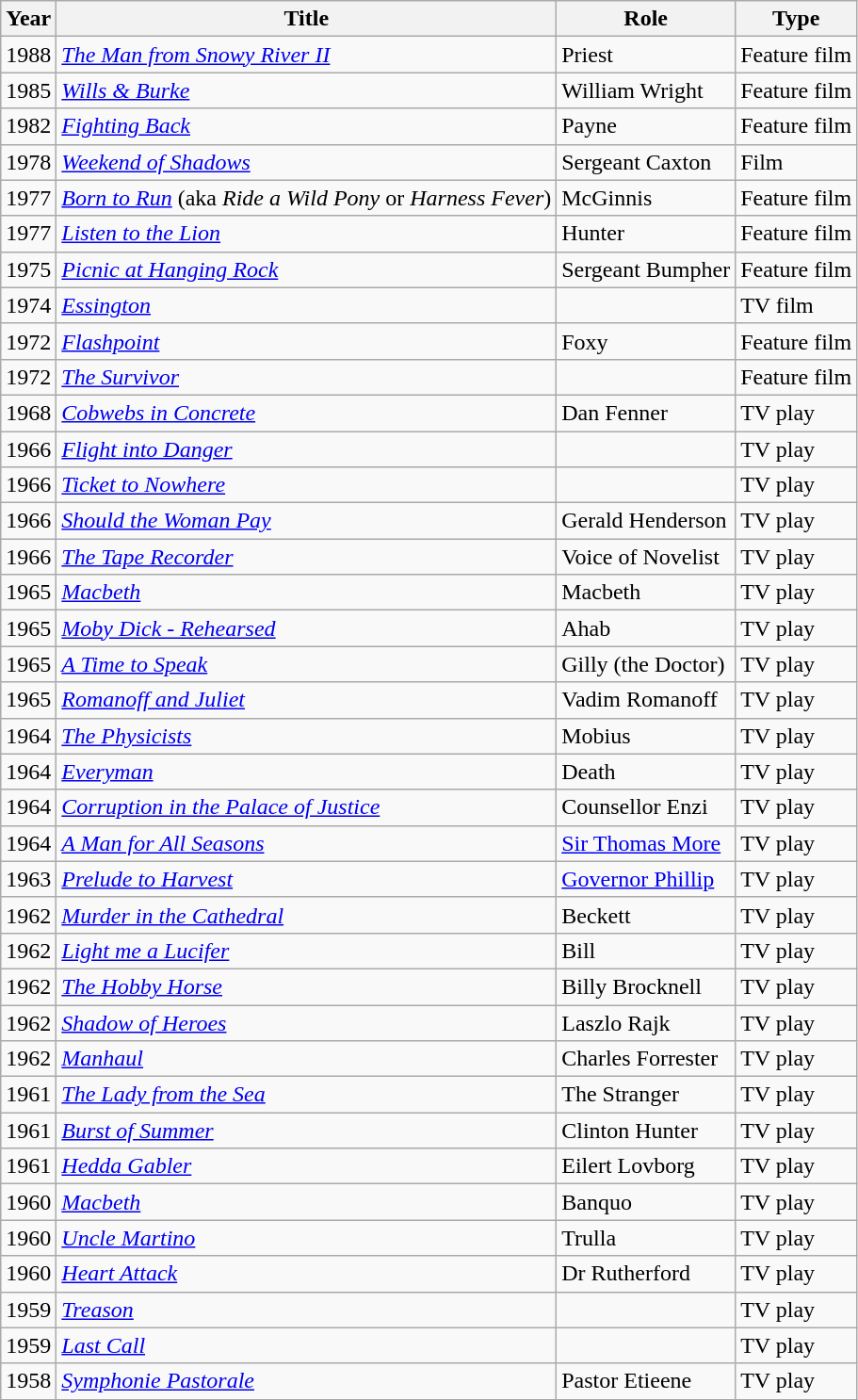<table class="wikitable">
<tr>
<th>Year</th>
<th>Title</th>
<th>Role</th>
<th>Type</th>
</tr>
<tr>
<td>1988</td>
<td><em><a href='#'>The Man from Snowy River II</a></em></td>
<td>Priest</td>
<td>Feature film</td>
</tr>
<tr>
<td>1985</td>
<td><em><a href='#'>Wills & Burke</a></em></td>
<td>William Wright</td>
<td>Feature film</td>
</tr>
<tr>
<td>1982</td>
<td><em><a href='#'>Fighting Back</a></em></td>
<td>Payne</td>
<td>Feature film</td>
</tr>
<tr>
<td>1978</td>
<td><em><a href='#'>Weekend of Shadows</a></em></td>
<td>Sergeant Caxton</td>
<td>Film</td>
</tr>
<tr>
<td>1977</td>
<td><em><a href='#'>Born to Run</a></em> (aka <em>Ride a Wild Pony</em> or <em>Harness Fever</em>)</td>
<td>McGinnis</td>
<td>Feature film</td>
</tr>
<tr>
<td>1977</td>
<td><em><a href='#'>Listen to the Lion</a></em></td>
<td>Hunter</td>
<td>Feature film</td>
</tr>
<tr>
<td>1975</td>
<td><em><a href='#'>Picnic at Hanging Rock</a></em></td>
<td>Sergeant Bumpher</td>
<td>Feature film</td>
</tr>
<tr>
<td>1974</td>
<td><em><a href='#'>Essington</a></em></td>
<td></td>
<td>TV film</td>
</tr>
<tr>
<td>1972</td>
<td><em><a href='#'>Flashpoint</a></em></td>
<td>Foxy</td>
<td>Feature film</td>
</tr>
<tr>
<td>1972</td>
<td><em><a href='#'>The Survivor</a></em></td>
<td></td>
<td>Feature film</td>
</tr>
<tr>
<td>1968</td>
<td><em><a href='#'>Cobwebs in Concrete</a></em></td>
<td>Dan Fenner</td>
<td>TV play</td>
</tr>
<tr>
<td>1966</td>
<td><em><a href='#'>Flight into Danger</a></em></td>
<td></td>
<td>TV play</td>
</tr>
<tr>
<td>1966</td>
<td><em><a href='#'>Ticket to Nowhere</a></em></td>
<td></td>
<td>TV play</td>
</tr>
<tr>
<td>1966</td>
<td><em><a href='#'>Should the Woman Pay</a></em></td>
<td>Gerald Henderson</td>
<td>TV play</td>
</tr>
<tr>
<td>1966</td>
<td><em><a href='#'>The Tape Recorder</a></em></td>
<td>Voice of Novelist</td>
<td>TV play</td>
</tr>
<tr>
<td>1965</td>
<td><em><a href='#'>Macbeth</a></em></td>
<td>Macbeth</td>
<td>TV play</td>
</tr>
<tr>
<td>1965</td>
<td><em><a href='#'>Moby Dick - Rehearsed</a></em></td>
<td>Ahab</td>
<td>TV play</td>
</tr>
<tr>
<td>1965</td>
<td><em><a href='#'>A Time to Speak</a></em></td>
<td>Gilly (the Doctor)</td>
<td>TV play</td>
</tr>
<tr>
<td>1965</td>
<td><em><a href='#'>Romanoff and Juliet</a></em></td>
<td>Vadim Romanoff</td>
<td>TV play</td>
</tr>
<tr>
<td>1964</td>
<td><em><a href='#'>The Physicists</a></em></td>
<td>Mobius</td>
<td>TV play</td>
</tr>
<tr>
<td>1964</td>
<td><em><a href='#'>Everyman</a></em></td>
<td>Death</td>
<td>TV play</td>
</tr>
<tr>
<td>1964</td>
<td><em><a href='#'>Corruption in the Palace of Justice</a></em></td>
<td>Counsellor Enzi</td>
<td>TV play</td>
</tr>
<tr>
<td>1964</td>
<td><em><a href='#'>A Man for All Seasons</a></em></td>
<td><a href='#'>Sir Thomas More</a></td>
<td>TV play</td>
</tr>
<tr>
<td>1963</td>
<td><em><a href='#'>Prelude to Harvest</a></em></td>
<td><a href='#'>Governor Phillip</a></td>
<td>TV play</td>
</tr>
<tr>
<td>1962</td>
<td><em><a href='#'>Murder in the Cathedral</a></em></td>
<td>Beckett</td>
<td>TV play</td>
</tr>
<tr>
<td>1962</td>
<td><em><a href='#'>Light me a Lucifer</a></em></td>
<td>Bill</td>
<td>TV play</td>
</tr>
<tr>
<td>1962</td>
<td><em><a href='#'>The Hobby Horse</a></em></td>
<td>Billy Brocknell</td>
<td>TV play</td>
</tr>
<tr>
<td>1962</td>
<td><em><a href='#'>Shadow of Heroes</a></em></td>
<td>Laszlo Rajk</td>
<td>TV play</td>
</tr>
<tr>
<td>1962</td>
<td><em><a href='#'>Manhaul</a></em></td>
<td>Charles Forrester</td>
<td>TV play</td>
</tr>
<tr>
<td>1961</td>
<td><em><a href='#'>The Lady from the Sea</a></em></td>
<td>The Stranger</td>
<td>TV play</td>
</tr>
<tr>
<td>1961</td>
<td><em><a href='#'>Burst of Summer</a></em></td>
<td>Clinton Hunter</td>
<td>TV play</td>
</tr>
<tr>
<td>1961</td>
<td><em><a href='#'>Hedda Gabler</a></em></td>
<td>Eilert Lovborg</td>
<td>TV play</td>
</tr>
<tr>
<td>1960</td>
<td><em><a href='#'>Macbeth</a></em></td>
<td>Banquo</td>
<td>TV play</td>
</tr>
<tr>
<td>1960</td>
<td><em><a href='#'>Uncle Martino</a></em></td>
<td>Trulla</td>
<td>TV play</td>
</tr>
<tr>
<td>1960</td>
<td><em><a href='#'>Heart Attack</a></em></td>
<td>Dr Rutherford</td>
<td>TV play</td>
</tr>
<tr>
<td>1959</td>
<td><em><a href='#'>Treason</a></em></td>
<td></td>
<td>TV play</td>
</tr>
<tr>
<td>1959</td>
<td><em><a href='#'>Last Call</a></em></td>
<td></td>
<td>TV play</td>
</tr>
<tr>
<td>1958</td>
<td><em><a href='#'>Symphonie Pastorale</a></em></td>
<td>Pastor Etieene</td>
<td>TV play</td>
</tr>
</table>
